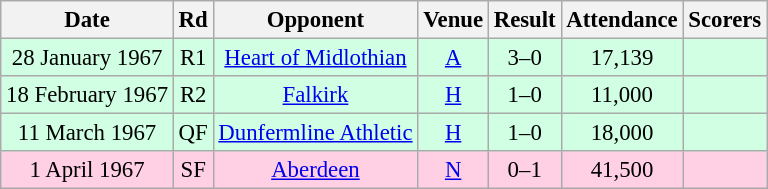<table class="wikitable sortable" style="font-size:95%; text-align:center">
<tr>
<th>Date</th>
<th>Rd</th>
<th>Opponent</th>
<th>Venue</th>
<th>Result</th>
<th>Attendance</th>
<th>Scorers</th>
</tr>
<tr bgcolor = "#d0ffe3">
<td>28 January 1967</td>
<td>R1</td>
<td><a href='#'>Heart of Midlothian</a></td>
<td><a href='#'>A</a></td>
<td>3–0</td>
<td>17,139</td>
<td></td>
</tr>
<tr bgcolor = "#d0ffe3">
<td>18 February 1967</td>
<td>R2</td>
<td><a href='#'>Falkirk</a></td>
<td><a href='#'>H</a></td>
<td>1–0</td>
<td>11,000</td>
<td></td>
</tr>
<tr bgcolor = "#d0ffe3">
<td>11 March 1967</td>
<td>QF</td>
<td><a href='#'>Dunfermline Athletic</a></td>
<td><a href='#'>H</a></td>
<td>1–0</td>
<td>18,000</td>
<td></td>
</tr>
<tr bgcolor = "#ffd0e3">
<td>1 April 1967</td>
<td>SF</td>
<td><a href='#'>Aberdeen</a></td>
<td><a href='#'>N</a></td>
<td>0–1</td>
<td>41,500</td>
<td></td>
</tr>
</table>
